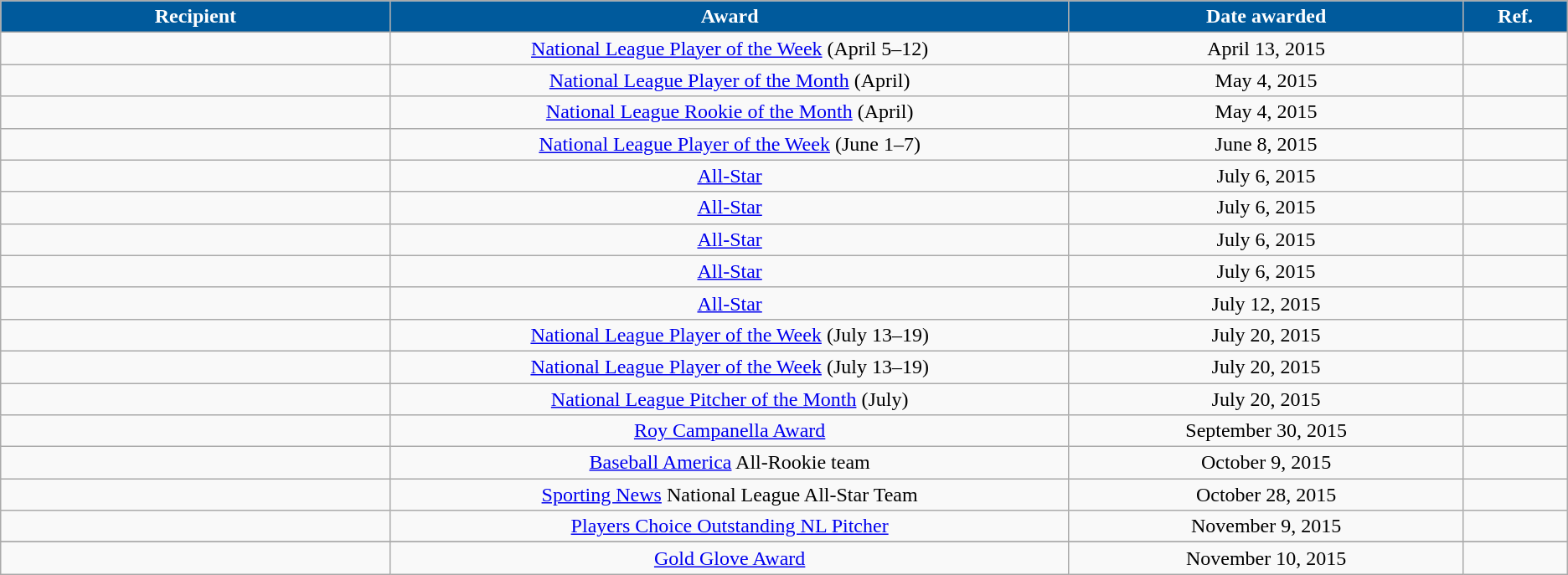<table class="wikitable sortable collapsible" style="text-align:center">
<tr>
<th style="background:#005A9C; color:#FFF" width="5%">Recipient</th>
<th style="background:#005A9C; color:#FFF" width="9%">Award</th>
<th style="background:#005A9C; color:#FFF" width="5%">Date awarded</th>
<th style="background:#005A9C; color:#FFF" width="1%" class="unsortable">Ref.</th>
</tr>
<tr>
<td></td>
<td><a href='#'>National League Player of the Week</a> (April 5–12)</td>
<td>April 13, 2015</td>
<td></td>
</tr>
<tr>
<td></td>
<td><a href='#'>National League Player of the Month</a> (April)</td>
<td>May 4, 2015</td>
<td></td>
</tr>
<tr>
<td></td>
<td><a href='#'>National League Rookie of the Month</a> (April)</td>
<td>May 4, 2015</td>
<td></td>
</tr>
<tr>
<td></td>
<td><a href='#'>National League Player of the Week</a> (June 1–7)</td>
<td>June 8, 2015</td>
<td></td>
</tr>
<tr>
<td></td>
<td><a href='#'>All-Star</a></td>
<td>July 6, 2015</td>
<td></td>
</tr>
<tr>
<td></td>
<td><a href='#'>All-Star</a></td>
<td>July 6, 2015</td>
<td></td>
</tr>
<tr>
<td></td>
<td><a href='#'>All-Star</a></td>
<td>July 6, 2015</td>
<td></td>
</tr>
<tr>
<td></td>
<td><a href='#'>All-Star</a></td>
<td>July 6, 2015</td>
<td></td>
</tr>
<tr>
<td></td>
<td><a href='#'>All-Star</a></td>
<td>July 12, 2015</td>
<td></td>
</tr>
<tr>
<td></td>
<td><a href='#'>National League Player of the Week</a> (July 13–19)</td>
<td>July 20, 2015</td>
<td></td>
</tr>
<tr>
<td></td>
<td><a href='#'>National League Player of the Week</a> (July 13–19)</td>
<td>July 20, 2015</td>
<td></td>
</tr>
<tr>
<td></td>
<td><a href='#'>National League Pitcher of the Month</a> (July)</td>
<td>July 20, 2015</td>
<td></td>
</tr>
<tr>
<td></td>
<td><a href='#'>Roy Campanella Award</a></td>
<td>September 30, 2015</td>
<td></td>
</tr>
<tr>
<td></td>
<td><a href='#'>Baseball America</a> All-Rookie team</td>
<td>October 9, 2015</td>
<td></td>
</tr>
<tr>
<td></td>
<td><a href='#'>Sporting News</a> National League All-Star Team</td>
<td>October 28, 2015</td>
<td></td>
</tr>
<tr>
<td></td>
<td><a href='#'>Players Choice Outstanding NL Pitcher</a></td>
<td>November 9, 2015</td>
<td></td>
</tr>
<tr>
</tr>
<tr>
<td></td>
<td><a href='#'>Gold Glove Award</a></td>
<td>November 10, 2015</td>
<td></td>
</tr>
</table>
